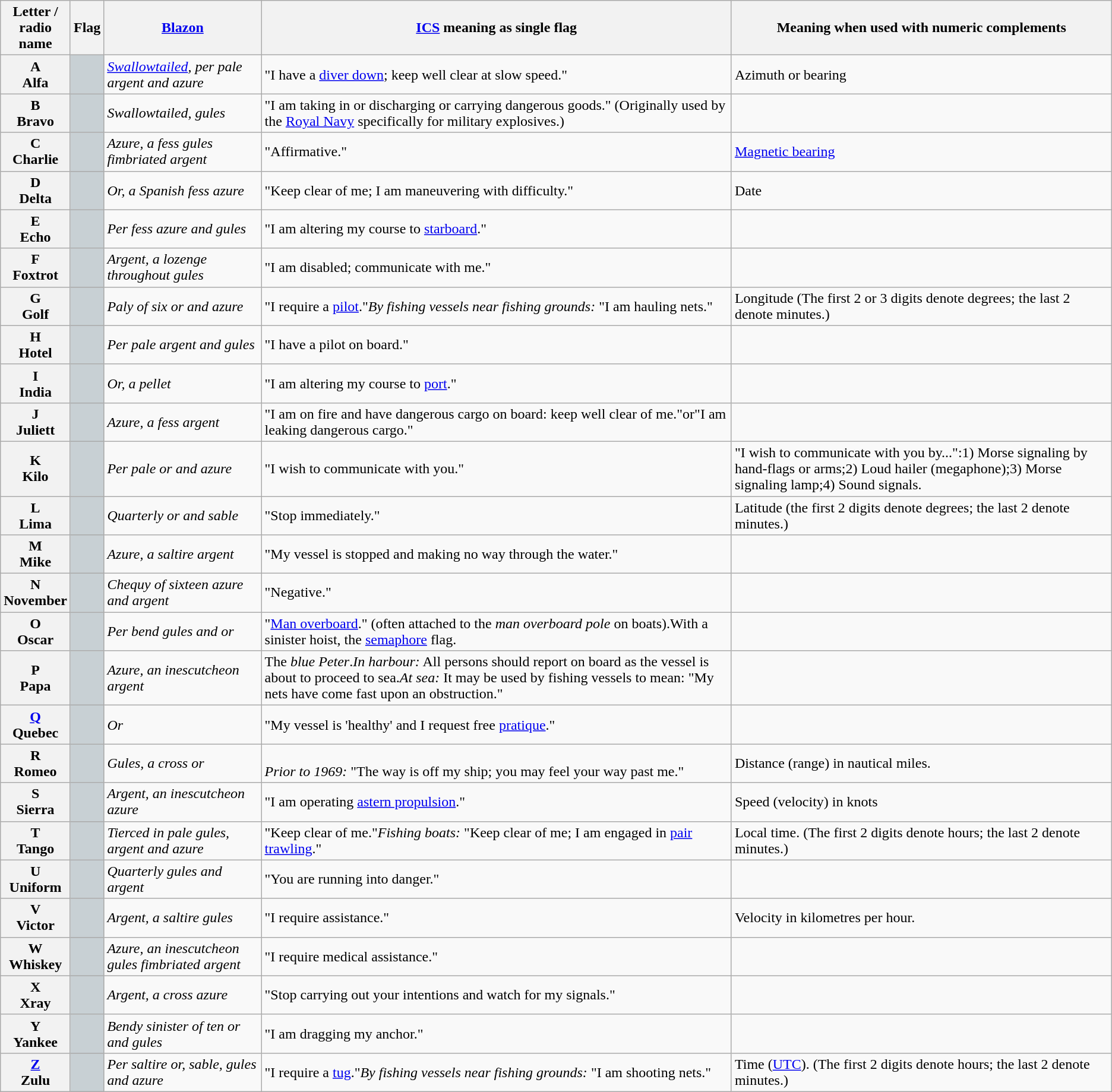<table class="wikitable plainrowheaders">
<tr>
<th scope="col">Letter /<br>radio<br>name</th>
<th scope="col">Flag</th>
<th scope="col"><a href='#'>Blazon</a></th>
<th scope="col"><a href='#'>ICS</a> meaning as single flag</th>
<th scope="col">Meaning when used with numeric complements</th>
</tr>
<tr>
<th scope="row" id="A"><strong>A<br>Alfa</strong></th>
<td style="background-color: #c8d0d4; padding-left: 1em; padding-right: 1em;"></td>
<td><em><a href='#'>Swallowtailed</a>, per pale argent and azure</em></td>
<td>"I have a <a href='#'>diver down</a>; keep well clear at slow speed."</td>
<td>Azimuth or bearing</td>
</tr>
<tr>
<th scope="row" id="B"><strong>B<br>Bravo</strong></th>
<td style="background-color: #c8d0d4; padding-left: 1em; padding-right: 1em;"></td>
<td><em>Swallowtailed, gules</em></td>
<td>"I am taking in or discharging or carrying dangerous goods." (Originally used by the <a href='#'>Royal Navy</a> specifically for military explosives.)</td>
<td></td>
</tr>
<tr>
<th scope="row" id="C"><strong>C<br>Charlie</strong></th>
<td style="background-color: #c8d0d4; padding-left: 1em; padding-right: 1em;"></td>
<td><em>Azure, a fess gules fimbriated argent</em></td>
<td>"Affirmative."</td>
<td><a href='#'>Magnetic bearing</a></td>
</tr>
<tr>
<th scope="row" id="D"><strong>D<br>Delta</strong></th>
<td style="background-color: #c8d0d4; padding-left: 1em; padding-right: 1em;"></td>
<td><em>Or, a Spanish fess azure</em></td>
<td>"Keep clear of me; I am maneuvering with difficulty."</td>
<td>Date</td>
</tr>
<tr>
<th scope="row" id="E"><strong>E<br>Echo</strong></th>
<td style="background-color: #c8d0d4; padding-left: 1em; padding-right: 1em;"></td>
<td><em>Per fess azure and gules</em></td>
<td>"I am altering my course to <a href='#'>starboard</a>."</td>
<td></td>
</tr>
<tr>
<th scope="row" id="F"><strong>F<br>Foxtrot</strong></th>
<td style="background-color: #c8d0d4; padding-left: 1em; padding-right: 1em;"></td>
<td><em>Argent, a lozenge throughout gules</em></td>
<td>"I am disabled; communicate with me."</td>
<td></td>
</tr>
<tr>
<th scope="row" id="G"><strong>G<br>Golf</strong></th>
<td style="background-color: #c8d0d4; padding-left: 1em; padding-right: 1em;"></td>
<td><em>Paly of six or and azure</em></td>
<td>"I require a <a href='#'>pilot</a>."<em>By fishing vessels near fishing grounds:</em> "I am hauling nets."</td>
<td>Longitude (The first 2 or 3 digits denote degrees; the last 2 denote minutes.)</td>
</tr>
<tr>
<th scope="row" id="H"><strong>H<br>Hotel</strong></th>
<td style="background-color: #c8d0d4; padding-left: 1em; padding-right: 1em;"></td>
<td><em>Per pale argent and gules</em></td>
<td>"I have a pilot on board."</td>
<td></td>
</tr>
<tr>
<th scope="row" id="I"><strong>I<br>India</strong></th>
<td style="background-color: #c8d0d4; padding-left: 1em; padding-right: 1em;"></td>
<td><em>Or, a pellet</em></td>
<td>"I am altering my course to <a href='#'>port</a>."</td>
<td></td>
</tr>
<tr>
<th scope="row" id="J"><strong>J<br>Juliett</strong></th>
<td style="background-color: #c8d0d4; padding-left: 1em; padding-right: 1em;"></td>
<td><em>Azure, a fess argent</em></td>
<td>"I am on fire and have dangerous cargo on board: keep well clear of me."or"I am leaking dangerous cargo."</td>
<td></td>
</tr>
<tr>
<th scope="row" id="K"><strong>K<br>Kilo</strong></th>
<td style="background-color: #c8d0d4; padding-left: 1em; padding-right: 1em;"></td>
<td><em>Per pale or and azure</em></td>
<td>"I wish to communicate with you."</td>
<td>"I wish to communicate with you by...":1) Morse signaling by hand-flags or arms;2) Loud hailer (megaphone);3) Morse signaling lamp;4) Sound signals.</td>
</tr>
<tr>
<th scope="row" id="L"><strong>L<br>Lima</strong></th>
<td style="background-color: #c8d0d4; padding-left: 1em; padding-right: 1em;"></td>
<td><em>Quarterly or and sable</em></td>
<td>"Stop immediately."</td>
<td>Latitude (the first 2 digits denote degrees; the last 2 denote minutes.)</td>
</tr>
<tr>
<th scope="row" id="M"><strong>M<br>Mike</strong></th>
<td style="background-color: #c8d0d4; padding-left: 1em; padding-right: 1em;"></td>
<td><em>Azure, a saltire argent</em></td>
<td>"My vessel is stopped and making no way through the water."</td>
<td></td>
</tr>
<tr>
<th scope="row" id="N"><strong>N<br>November</strong></th>
<td style="background-color: #c8d0d4; padding-left: 1em; padding-right: 1em;"></td>
<td><em>Chequy of sixteen azure and argent</em></td>
<td>"Negative."</td>
<td></td>
</tr>
<tr>
<th scope="row" id="O"><strong>O<br>Oscar</strong></th>
<td style="background-color: #c8d0d4; padding-left: 1em; padding-right: 1em;"></td>
<td><em>Per bend gules and or</em></td>
<td>"<a href='#'>Man overboard</a>." (often attached to the <em>man overboard pole</em> on boats).With a sinister hoist, the <a href='#'>semaphore</a> flag.</td>
<td></td>
</tr>
<tr>
<th scope="row" id="P"><strong>P<br>Papa</strong></th>
<td style="background-color: #c8d0d4; padding-left: 1em; padding-right: 1em;"></td>
<td><em>Azure, an inescutcheon argent</em></td>
<td>The <em>blue Peter</em>.<em>In harbour:</em> All persons should report on board as the vessel is about to proceed to sea.<em>At sea:</em> It may be used by fishing vessels to mean: "My nets have come fast upon an obstruction."</td>
<td></td>
</tr>
<tr>
<th scope="row" id="Q"><strong><a href='#'>Q</a><br>Quebec</strong></th>
<td style="background-color: #c8d0d4; padding-left: 1em; padding-right: 1em;"></td>
<td><em>Or</em></td>
<td>"My vessel is 'healthy' and I request free <a href='#'>pratique</a>."</td>
<td></td>
</tr>
<tr>
<th scope="row" id="R"><strong>R<br>Romeo</strong></th>
<td style="background-color: #c8d0d4; padding-left: 1em; padding-right: 1em;"></td>
<td><em>Gules, a cross or</em></td>
<td><br><em>Prior to 1969:</em> "The way is off my ship; you may feel your way past me."</td>
<td>Distance (range) in nautical miles.</td>
</tr>
<tr>
<th scope="row" id="S"><strong>S<br>Sierra</strong></th>
<td style="background-color: #c8d0d4; padding-left: 1em; padding-right: 1em;"></td>
<td><em>Argent, an inescutcheon azure</em></td>
<td>"I am operating <a href='#'>astern propulsion</a>."</td>
<td>Speed (velocity) in knots</td>
</tr>
<tr>
<th scope="row" id="T"><strong>T<br>Tango</strong></th>
<td style="background-color: #c8d0d4; padding-left: 1em; padding-right: 1em;"></td>
<td><em>Tierced in pale gules, argent and azure</em></td>
<td>"Keep clear of me."<em>Fishing boats:</em> "Keep clear of me; I am engaged in <a href='#'>pair trawling</a>."</td>
<td>Local time. (The first 2 digits denote hours; the last 2 denote minutes.)</td>
</tr>
<tr>
<th scope="row" id="U"><strong>U<br>Uniform</strong></th>
<td style="background-color: #c8d0d4; padding-left: 1em; padding-right: 1em;"></td>
<td><em>Quarterly gules and argent</em></td>
<td>"You are running into danger."</td>
<td></td>
</tr>
<tr>
<th scope="row" id="V"><strong>V<br>Victor</strong></th>
<td style="background-color: #c8d0d4; padding-left: 1em; padding-right: 1em;"></td>
<td><em>Argent, a saltire gules</em></td>
<td>"I require assistance."</td>
<td>Velocity in kilometres per hour.</td>
</tr>
<tr>
<th scope="row" id="W"><strong>W<br>Whiskey</strong></th>
<td style="background-color: #c8d0d4; padding-left: 1em; padding-right: 1em;"></td>
<td><em>Azure, an inescutcheon gules fimbriated argent</em></td>
<td>"I require medical assistance."</td>
<td></td>
</tr>
<tr>
<th scope="row" id="X"><strong>X<br>Xray</strong><br></th>
<td style="background-color: #c8d0d4; padding-left: 1em; padding-right: 1em;"></td>
<td><em>Argent, a cross azure</em></td>
<td>"Stop carrying out your intentions and watch for my signals."</td>
<td></td>
</tr>
<tr>
<th scope="row" id="Y"><strong>Y<br>Yankee</strong></th>
<td style="background-color: #c8d0d4; padding-left: 1em; padding-right: 1em;"></td>
<td><em>Bendy sinister of ten or and gules</em></td>
<td>"I am dragging my anchor."</td>
<td></td>
</tr>
<tr>
<th scope="row" id="Z"><strong><a href='#'>Z</a><br>Zulu</strong></th>
<td style="background-color: #c8d0d4; padding-left: 1em; padding-right: 1em;"></td>
<td><em>Per saltire or, sable, gules and azure</em></td>
<td>"I require a <a href='#'>tug</a>."<em>By fishing vessels near fishing grounds:</em> "I am shooting nets." </td>
<td>Time (<a href='#'>UTC</a>). (The first 2 digits denote hours; the last 2 denote minutes.)</td>
</tr>
</table>
